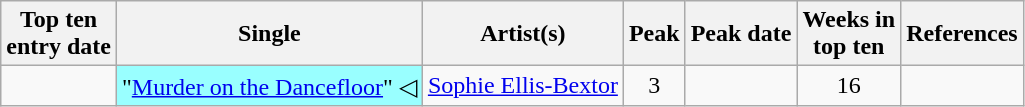<table class="wikitable sortable">
<tr>
<th>Top ten<br>entry date</th>
<th>Single</th>
<th>Artist(s)</th>
<th data-sort-type="number">Peak</th>
<th>Peak date</th>
<th data-sort-type="number">Weeks in<br>top ten</th>
<th>References</th>
</tr>
<tr>
<td></td>
<td style="background:#9ff;">"<a href='#'>Murder on the Dancefloor</a>" ◁</td>
<td><a href='#'>Sophie Ellis-Bextor</a></td>
<td style="text-align:center;">3</td>
<td></td>
<td style="text-align:center;">16</td>
<td></td>
</tr>
</table>
